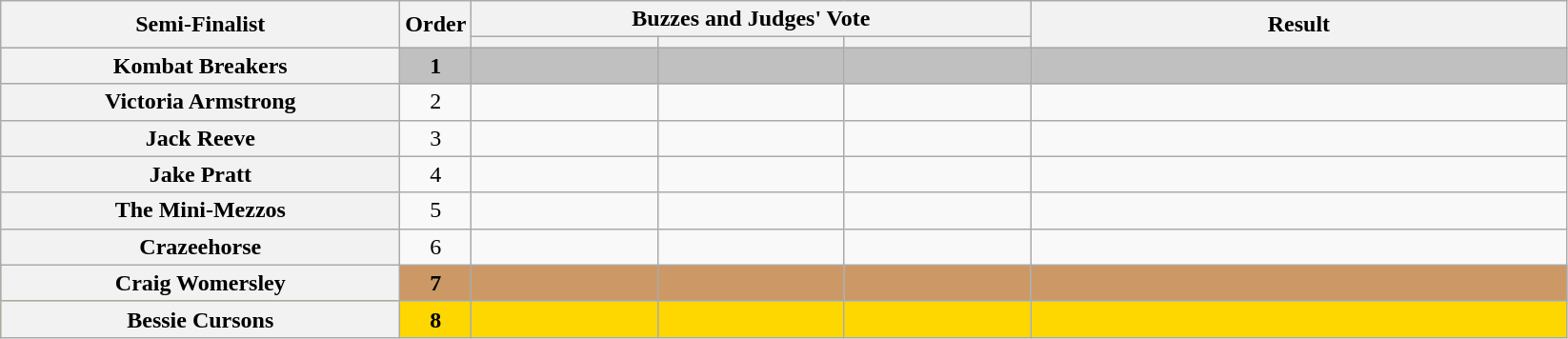<table class="wikitable plainrowheaders sortable" style="text-align:center;">
<tr>
<th scope="col" rowspan="2" class="unsortable" style="width:17em;">Semi-Finalist</th>
<th scope="col" rowspan="2" style="width:1em;">Order</th>
<th scope="col" colspan="3" class="unsortable" style="width:24em;">Buzzes and Judges' Vote</th>
<th scope="col" rowspan="2" style="width:23em;">Result</th>
</tr>
<tr>
<th scope="col" class="unsortable" style="width:6em;"></th>
<th scope="col" class="unsortable" style="width:6em;"></th>
<th scope="col" class="unsortable" style="width:6em;"></th>
</tr>
<tr bgcolor=silver>
<th scope="row"><strong>Kombat Breakers</strong></th>
<td><strong>1</strong></td>
<td style="text-align:center;"></td>
<td style="text-align:center;"></td>
<td style="text-align:center;"></td>
<td><strong></strong></td>
</tr>
<tr>
<th scope="row">Victoria Armstrong</th>
<td>2</td>
<td style="text-align:center;"></td>
<td style="text-align:center;"></td>
<td style="text-align:center;"></td>
<td></td>
</tr>
<tr>
<th scope="row">Jack Reeve</th>
<td>3</td>
<td style="text-align:center;"></td>
<td style="text-align:center;"></td>
<td style="text-align:center;"></td>
<td></td>
</tr>
<tr>
<th scope="row">Jake Pratt</th>
<td>4</td>
<td style="text-align:center;"></td>
<td style="text-align:center;"></td>
<td style="text-align:center;"></td>
<td></td>
</tr>
<tr>
<th scope="row">The Mini-Mezzos</th>
<td>5</td>
<td style="text-align:center;"></td>
<td style="text-align:center;"></td>
<td style="text-align:center;"></td>
<td></td>
</tr>
<tr>
<th scope="row">Crazeehorse</th>
<td>6</td>
<td style="text-align:center;"></td>
<td style="text-align:center;"></td>
<td style="text-align:center;"></td>
<td></td>
</tr>
<tr bgcolor=#c96>
<th scope="row"><strong>Craig Womersley</strong></th>
<td><strong>7</strong></td>
<td style="text-align:center;"></td>
<td style="text-align:center;"></td>
<td style="text-align:center;"></td>
<td><strong></strong></td>
</tr>
<tr bgcolor=gold>
<th scope="row"><strong>Bessie Cursons</strong></th>
<td><strong>8</strong></td>
<td style="text-align:center;"></td>
<td style="text-align:center;"></td>
<td style="text-align:center;"></td>
<td><strong></strong></td>
</tr>
</table>
